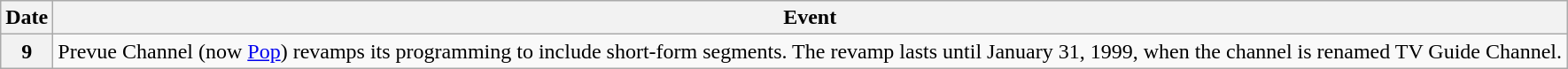<table class="wikitable">
<tr>
<th>Date</th>
<th>Event</th>
</tr>
<tr>
<th>9</th>
<td>Prevue Channel (now <a href='#'>Pop</a>) revamps its programming to include short-form segments. The revamp lasts until January 31, 1999, when the channel is renamed TV Guide Channel.</td>
</tr>
</table>
